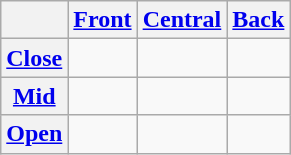<table class="wikitable" style="text-align:center;">
<tr>
<th></th>
<th><a href='#'>Front</a></th>
<th><a href='#'>Central</a></th>
<th><a href='#'>Back</a></th>
</tr>
<tr>
<th><a href='#'>Close</a></th>
<td> </td>
<td> </td>
<td> </td>
</tr>
<tr>
<th><a href='#'>Mid</a></th>
<td> </td>
<td> </td>
<td> </td>
</tr>
<tr>
<th><a href='#'>Open</a></th>
<td></td>
<td> </td>
<td></td>
</tr>
</table>
